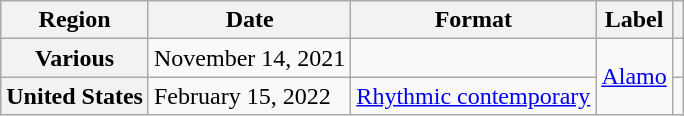<table class="wikitable plainrowheaders">
<tr>
<th scope="col">Region</th>
<th scope="col">Date</th>
<th scope="col">Format</th>
<th scope="col">Label</th>
<th scope="col"></th>
</tr>
<tr>
<th scope="row">Various</th>
<td>November 14, 2021</td>
<td></td>
<td rowspan="2"><a href='#'>Alamo</a></td>
<td></td>
</tr>
<tr>
<th scope="row">United States</th>
<td>February 15, 2022</td>
<td><a href='#'>Rhythmic contemporary</a></td>
<td></td>
</tr>
</table>
